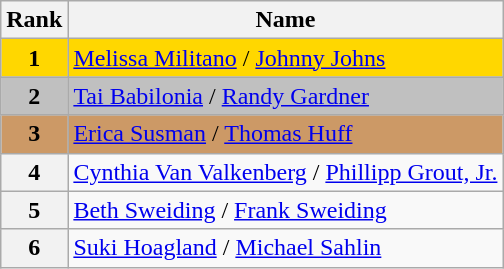<table class="wikitable">
<tr>
<th>Rank</th>
<th>Name</th>
</tr>
<tr bgcolor="gold">
<td align="center"><strong>1</strong></td>
<td><a href='#'>Melissa Militano</a> / <a href='#'>Johnny Johns</a></td>
</tr>
<tr bgcolor="silver">
<td align="center"><strong>2</strong></td>
<td><a href='#'>Tai Babilonia</a> / <a href='#'>Randy Gardner</a></td>
</tr>
<tr bgcolor="cc9966">
<td align="center"><strong>3</strong></td>
<td><a href='#'>Erica Susman</a> / <a href='#'>Thomas Huff</a></td>
</tr>
<tr>
<th>4</th>
<td><a href='#'>Cynthia Van Valkenberg</a> / <a href='#'>Phillipp Grout, Jr.</a></td>
</tr>
<tr>
<th>5</th>
<td><a href='#'>Beth Sweiding</a> / <a href='#'>Frank Sweiding</a></td>
</tr>
<tr>
<th>6</th>
<td><a href='#'>Suki Hoagland</a> / <a href='#'>Michael Sahlin</a></td>
</tr>
</table>
